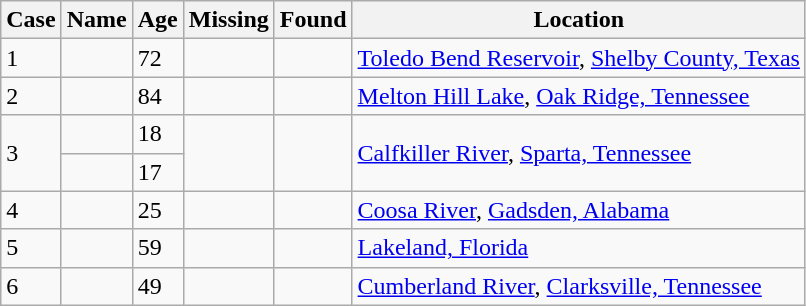<table class="wikitable sortable">
<tr>
<th>Case</th>
<th>Name</th>
<th>Age</th>
<th>Missing</th>
<th>Found</th>
<th>Location</th>
</tr>
<tr>
<td>1</td>
<td></td>
<td>72</td>
<td></td>
<td></td>
<td><a href='#'>Toledo Bend Reservoir</a>, <a href='#'>Shelby County, Texas</a></td>
</tr>
<tr>
<td>2</td>
<td></td>
<td>84</td>
<td></td>
<td></td>
<td><a href='#'>Melton Hill Lake</a>, <a href='#'>Oak Ridge, Tennessee</a></td>
</tr>
<tr>
<td rowspan="2">3</td>
<td></td>
<td>18</td>
<td rowspan="2"></td>
<td rowspan="2"></td>
<td rowspan="2"><a href='#'>Calfkiller River</a>, <a href='#'>Sparta, Tennessee</a></td>
</tr>
<tr>
<td></td>
<td>17</td>
</tr>
<tr>
<td>4</td>
<td></td>
<td>25</td>
<td></td>
<td></td>
<td><a href='#'>Coosa River</a>, <a href='#'>Gadsden, Alabama</a></td>
</tr>
<tr>
<td>5</td>
<td></td>
<td>59</td>
<td></td>
<td></td>
<td><a href='#'>Lakeland, Florida</a></td>
</tr>
<tr>
<td>6</td>
<td></td>
<td>49</td>
<td></td>
<td></td>
<td><a href='#'>Cumberland River</a>, <a href='#'>Clarksville, Tennessee</a></td>
</tr>
</table>
